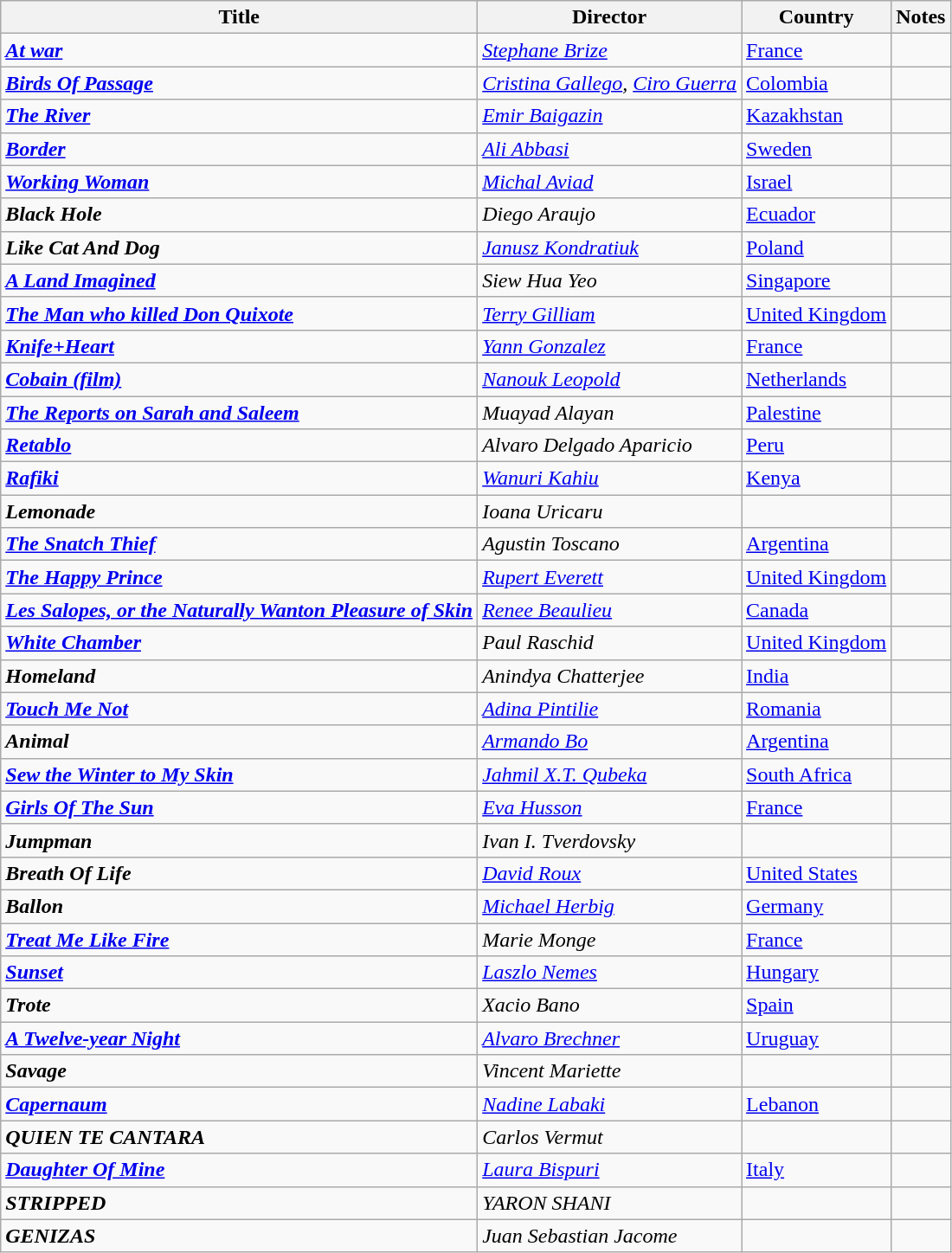<table class="wikitable sortable">
<tr>
<th>Title</th>
<th>Director</th>
<th>Country</th>
<th>Notes</th>
</tr>
<tr>
<td><a href='#'><strong><em>At war</em></strong></a></td>
<td><a href='#'><em>Stephane Brize</em></a></td>
<td><a href='#'>France</a></td>
<td></td>
</tr>
<tr>
<td><em><a href='#'><strong>Birds Of Passage</strong></a></em></td>
<td><em><a href='#'>Cristina Gallego</a>, <a href='#'>Ciro Guerra</a></em></td>
<td><a href='#'>Colombia</a></td>
<td></td>
</tr>
<tr>
<td><em><a href='#'><strong>The River</strong></a></em></td>
<td><em><a href='#'>Emir Baigazin</a></em></td>
<td><a href='#'>Kazakhstan</a></td>
<td></td>
</tr>
<tr>
<td><a href='#'><strong><em>Border</em></strong></a></td>
<td><a href='#'><em>Ali Abbasi</em></a></td>
<td><a href='#'>Sweden</a></td>
<td></td>
</tr>
<tr>
<td><em><a href='#'><strong>Working Woman</strong></a></em></td>
<td><em><a href='#'>Michal Aviad</a></em></td>
<td><a href='#'>Israel</a></td>
<td></td>
</tr>
<tr>
<td><strong><em>Black Hole</em></strong></td>
<td><em>Diego Araujo</em></td>
<td><a href='#'>Ecuador</a></td>
<td></td>
</tr>
<tr>
<td><strong><em>Like Cat And Dog</em></strong></td>
<td><em><a href='#'>Janusz Kondratiuk</a></em></td>
<td><a href='#'>Poland</a></td>
<td></td>
</tr>
<tr>
<td><strong><em><a href='#'>A Land Imagined</a></em></strong></td>
<td><em>Siew Hua Yeo</em></td>
<td><a href='#'>Singapore</a></td>
<td></td>
</tr>
<tr>
<td><a href='#'><strong><em>The Man who killed Don Quixote</em></strong></a></td>
<td><em><a href='#'>Terry Gilliam</a></em></td>
<td><a href='#'>United Kingdom</a></td>
<td></td>
</tr>
<tr>
<td><strong><em><a href='#'>Knife+Heart</a></em></strong></td>
<td><em><a href='#'>Yann Gonzalez</a></em></td>
<td><a href='#'>France</a></td>
<td></td>
</tr>
<tr>
<td><strong><em><a href='#'>Cobain (film)</a></em></strong></td>
<td><em><a href='#'>Nanouk Leopold</a></em></td>
<td><a href='#'>Netherlands</a></td>
<td></td>
</tr>
<tr>
<td><strong><em><a href='#'>The Reports on Sarah and Saleem</a></em></strong></td>
<td><em>Muayad Alayan</em></td>
<td><a href='#'>Palestine</a></td>
<td></td>
</tr>
<tr>
<td><a href='#'><strong><em>Retablo</em></strong></a></td>
<td><em>Alvaro Delgado Aparicio</em></td>
<td><a href='#'>Peru</a></td>
<td></td>
</tr>
<tr>
<td><strong><em><a href='#'>Rafiki</a></em></strong></td>
<td><em><a href='#'>Wanuri Kahiu</a></em></td>
<td><a href='#'>Kenya</a></td>
<td></td>
</tr>
<tr>
<td><strong><em>Lemonade</em></strong></td>
<td><em>Ioana Uricaru</em></td>
<td></td>
<td></td>
</tr>
<tr>
<td><strong><em><a href='#'>The Snatch Thief</a></em></strong></td>
<td><em>Agustin Toscano</em></td>
<td><a href='#'>Argentina</a></td>
<td></td>
</tr>
<tr>
<td><a href='#'><strong><em>The Happy Prince</em></strong></a></td>
<td><em><a href='#'>Rupert Everett</a></em></td>
<td><a href='#'>United Kingdom</a></td>
<td></td>
</tr>
<tr>
<td><strong><em><a href='#'>Les Salopes, or the Naturally Wanton Pleasure of Skin</a></em></strong></td>
<td><a href='#'><em>Renee Beaulieu</em></a></td>
<td><a href='#'>Canada</a></td>
<td></td>
</tr>
<tr>
<td><a href='#'><strong><em>White Chamber</em></strong></a></td>
<td><em>Paul Raschid</em></td>
<td><a href='#'>United Kingdom</a></td>
<td></td>
</tr>
<tr>
<td><strong><em>Homeland</em></strong></td>
<td><em>Anindya Chatterjee</em></td>
<td><a href='#'>India</a></td>
<td></td>
</tr>
<tr>
<td><strong><em><a href='#'>Touch Me Not</a></em></strong></td>
<td><em><a href='#'>Adina Pintilie</a></em></td>
<td><a href='#'>Romania</a></td>
<td></td>
</tr>
<tr>
<td><strong><em>Animal</em></strong></td>
<td><a href='#'><em>Armando Bo</em></a></td>
<td><a href='#'>Argentina</a></td>
<td></td>
</tr>
<tr>
<td><strong><em><a href='#'>Sew the Winter to My Skin</a></em></strong></td>
<td><em><a href='#'>Jahmil X.T. Qubeka</a></em></td>
<td><a href='#'>South Africa</a></td>
<td></td>
</tr>
<tr>
<td><em><a href='#'><strong>Girls Of The Sun</strong></a></em></td>
<td><em><a href='#'>Eva Husson</a></em></td>
<td><a href='#'>France</a></td>
<td></td>
</tr>
<tr>
<td><strong><em>Jumpman</em></strong></td>
<td><em>Ivan I. Tverdovsky</em></td>
<td></td>
<td></td>
</tr>
<tr>
<td><strong><em>Breath Of Life</em></strong></td>
<td><em><a href='#'>David Roux</a></em></td>
<td><a href='#'>United States</a></td>
<td></td>
</tr>
<tr>
<td><strong><em>Ballon</em></strong></td>
<td><a href='#'><em>Michael Herbig</em></a></td>
<td><a href='#'>Germany</a></td>
<td></td>
</tr>
<tr>
<td><strong><em><a href='#'>Treat Me Like Fire</a></em></strong></td>
<td><em>Marie Monge</em></td>
<td><a href='#'>France</a></td>
<td></td>
</tr>
<tr>
<td><em><a href='#'><strong>Sunset</strong></a></em></td>
<td><a href='#'><em>Laszlo Nemes</em></a></td>
<td><a href='#'>Hungary</a></td>
<td></td>
</tr>
<tr>
<td><strong><em>Trote</em></strong></td>
<td><em>Xacio Bano</em></td>
<td><a href='#'>Spain</a></td>
<td></td>
</tr>
<tr>
<td><em><a href='#'><strong>A Twelve-year Night</strong></a></em></td>
<td><a href='#'><em>Alvaro Brechner</em></a></td>
<td><a href='#'>Uruguay</a></td>
<td></td>
</tr>
<tr>
<td><strong><em>Savage</em></strong></td>
<td><em>Vincent Mariette</em></td>
<td></td>
<td></td>
</tr>
<tr>
<td><a href='#'><strong><em>Capernaum</em></strong></a></td>
<td><em><a href='#'>Nadine Labaki</a></em></td>
<td><a href='#'>Lebanon</a></td>
<td></td>
</tr>
<tr>
<td><strong><em>QUIEN TE CANTARA</em></strong></td>
<td><em>Carlos Vermut</em></td>
<td></td>
<td></td>
</tr>
<tr>
<td><em><a href='#'><strong>Daughter Of Mine</strong></a></em></td>
<td><em><a href='#'>Laura Bispuri</a></em></td>
<td><a href='#'>Italy</a></td>
<td></td>
</tr>
<tr>
<td><strong><em>STRIPPED</em></strong></td>
<td><em>YARON SHANI</em></td>
<td></td>
<td></td>
</tr>
<tr>
<td><strong><em>GENIZAS</em></strong></td>
<td><em>Juan Sebastian Jacome</em></td>
<td></td>
<td></td>
</tr>
</table>
